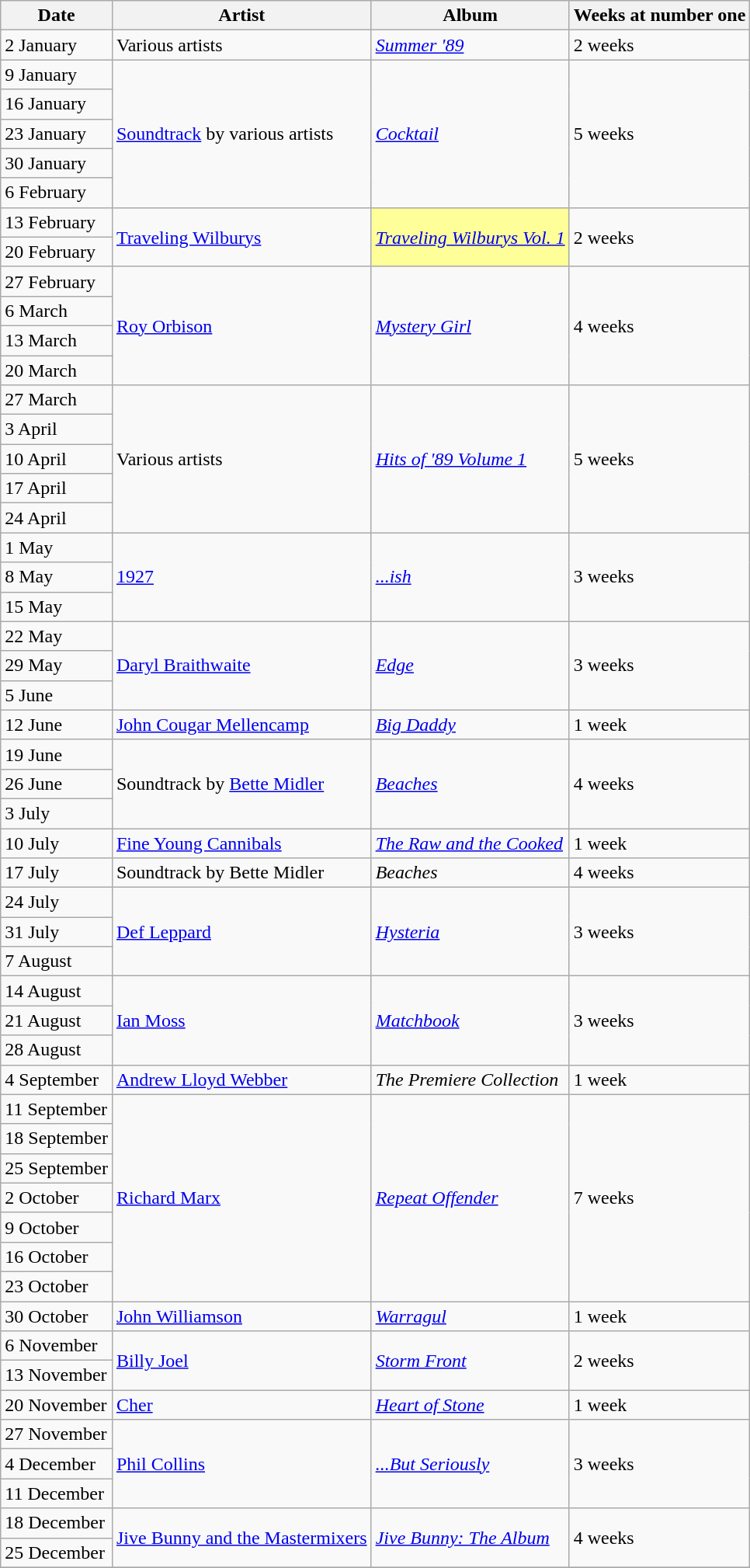<table class="wikitable">
<tr>
<th>Date</th>
<th>Artist</th>
<th>Album</th>
<th>Weeks at number one</th>
</tr>
<tr>
<td>2 January</td>
<td>Various artists</td>
<td><em><a href='#'>Summer '89</a></em></td>
<td>2 weeks</td>
</tr>
<tr>
<td>9 January</td>
<td rowspan="5"><a href='#'>Soundtrack</a> by various artists</td>
<td rowspan="5"><em><a href='#'>Cocktail</a></em></td>
<td rowspan="5">5 weeks</td>
</tr>
<tr>
<td>16 January</td>
</tr>
<tr>
<td>23 January</td>
</tr>
<tr>
<td>30 January</td>
</tr>
<tr>
<td>6 February</td>
</tr>
<tr>
<td>13 February</td>
<td rowspan="2"><a href='#'>Traveling Wilburys</a></td>
<td bgcolor=#FFFF99 rowspan="2"><em><a href='#'>Traveling Wilburys Vol. 1</a></em></td>
<td rowspan="2">2 weeks</td>
</tr>
<tr>
<td>20 February</td>
</tr>
<tr>
<td>27 February</td>
<td rowspan="4"><a href='#'>Roy Orbison</a></td>
<td rowspan="4"><em><a href='#'>Mystery Girl</a></em></td>
<td rowspan="4">4 weeks</td>
</tr>
<tr>
<td>6 March</td>
</tr>
<tr>
<td>13 March</td>
</tr>
<tr>
<td>20 March</td>
</tr>
<tr>
<td>27 March</td>
<td rowspan="5">Various artists</td>
<td rowspan="5"><em><a href='#'>Hits of '89 Volume 1</a></em></td>
<td rowspan="5">5 weeks</td>
</tr>
<tr>
<td>3 April</td>
</tr>
<tr>
<td>10 April</td>
</tr>
<tr>
<td>17 April</td>
</tr>
<tr>
<td>24 April</td>
</tr>
<tr>
<td>1 May</td>
<td rowspan="3"><a href='#'>1927</a></td>
<td rowspan="3"><em><a href='#'>...ish</a></em></td>
<td rowspan="3">3 weeks</td>
</tr>
<tr>
<td>8 May</td>
</tr>
<tr>
<td>15 May</td>
</tr>
<tr>
<td>22 May</td>
<td rowspan="3"><a href='#'>Daryl Braithwaite</a></td>
<td rowspan="3"><em><a href='#'>Edge</a></em></td>
<td rowspan="3">3 weeks</td>
</tr>
<tr>
<td>29 May</td>
</tr>
<tr>
<td>5 June</td>
</tr>
<tr>
<td>12 June</td>
<td><a href='#'>John Cougar Mellencamp</a></td>
<td><em><a href='#'>Big Daddy</a></em></td>
<td>1 week</td>
</tr>
<tr>
<td>19 June</td>
<td rowspan="3">Soundtrack by <a href='#'>Bette Midler</a></td>
<td rowspan="3"><em><a href='#'>Beaches</a></em></td>
<td rowspan="3">4 weeks</td>
</tr>
<tr>
<td>26 June</td>
</tr>
<tr>
<td>3 July</td>
</tr>
<tr>
<td>10 July</td>
<td><a href='#'>Fine Young Cannibals</a></td>
<td><em><a href='#'>The Raw and the Cooked</a></em></td>
<td>1 week</td>
</tr>
<tr>
<td>17 July</td>
<td>Soundtrack by Bette Midler</td>
<td><em>Beaches</em></td>
<td>4 weeks</td>
</tr>
<tr>
<td>24 July</td>
<td rowspan="3"><a href='#'>Def Leppard</a></td>
<td rowspan="3"><em><a href='#'>Hysteria</a></em></td>
<td rowspan="3">3 weeks</td>
</tr>
<tr>
<td>31 July</td>
</tr>
<tr>
<td>7 August</td>
</tr>
<tr>
<td>14 August</td>
<td rowspan="3"><a href='#'>Ian Moss</a></td>
<td rowspan="3"><em><a href='#'>Matchbook</a></em></td>
<td rowspan="3">3 weeks</td>
</tr>
<tr>
<td>21 August</td>
</tr>
<tr>
<td>28 August</td>
</tr>
<tr>
<td>4 September</td>
<td><a href='#'>Andrew Lloyd Webber</a></td>
<td><em>The Premiere Collection</em></td>
<td>1 week</td>
</tr>
<tr>
<td>11 September</td>
<td rowspan="7"><a href='#'>Richard Marx</a></td>
<td rowspan="7"><em><a href='#'>Repeat Offender</a></em></td>
<td rowspan="7">7 weeks</td>
</tr>
<tr>
<td>18 September</td>
</tr>
<tr>
<td>25 September</td>
</tr>
<tr>
<td>2 October</td>
</tr>
<tr>
<td>9 October</td>
</tr>
<tr>
<td>16 October</td>
</tr>
<tr>
<td>23 October</td>
</tr>
<tr>
<td>30 October</td>
<td><a href='#'>John Williamson</a></td>
<td><em><a href='#'>Warragul</a></em></td>
<td>1 week</td>
</tr>
<tr>
<td>6 November</td>
<td rowspan="2"><a href='#'>Billy Joel</a></td>
<td rowspan="2"><em><a href='#'>Storm Front</a></em></td>
<td rowspan="2">2 weeks</td>
</tr>
<tr>
<td>13 November</td>
</tr>
<tr>
<td>20 November</td>
<td><a href='#'>Cher</a></td>
<td><em><a href='#'>Heart of Stone</a></em></td>
<td>1 week</td>
</tr>
<tr>
<td>27 November</td>
<td rowspan="3"><a href='#'>Phil Collins</a></td>
<td rowspan="3"><em><a href='#'>...But Seriously</a></em></td>
<td rowspan="3">3 weeks</td>
</tr>
<tr>
<td>4 December</td>
</tr>
<tr>
<td>11 December</td>
</tr>
<tr>
<td>18 December</td>
<td rowspan="2"><a href='#'>Jive Bunny and the Mastermixers</a></td>
<td rowspan="2"><em><a href='#'>Jive Bunny: The Album</a></em></td>
<td rowspan="2">4 weeks</td>
</tr>
<tr>
<td>25 December</td>
</tr>
<tr>
</tr>
</table>
